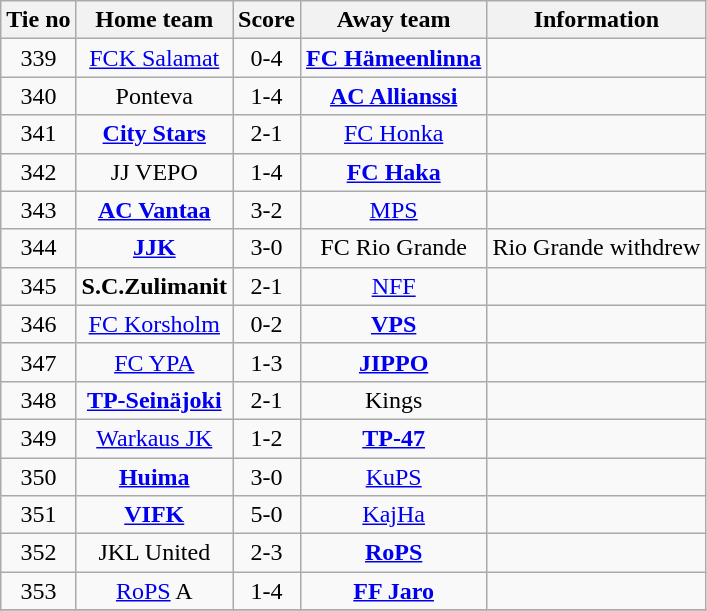<table class="wikitable" style="text-align:center">
<tr>
<th style= width="40px">Tie no</th>
<th style= width="150px">Home team</th>
<th style= width="60px">Score</th>
<th style= width="150px">Away team</th>
<th style= width="30px">Information</th>
</tr>
<tr>
<td>339</td>
<td><a href='#'>FCK Salamat</a></td>
<td>0-4</td>
<td><strong><a href='#'>FC Hämeenlinna</a></strong></td>
<td></td>
</tr>
<tr>
<td>340</td>
<td>Ponteva</td>
<td>1-4</td>
<td><strong><a href='#'>AC Allianssi</a></strong></td>
<td></td>
</tr>
<tr>
<td>341</td>
<td><strong><a href='#'>City Stars</a></strong></td>
<td>2-1</td>
<td><a href='#'>FC Honka</a></td>
<td></td>
</tr>
<tr>
<td>342</td>
<td>JJ VEPO</td>
<td>1-4</td>
<td><strong><a href='#'>FC Haka</a></strong></td>
<td></td>
</tr>
<tr>
<td>343</td>
<td><strong><a href='#'>AC Vantaa</a></strong></td>
<td>3-2</td>
<td><a href='#'>MPS</a></td>
<td></td>
</tr>
<tr>
<td>344</td>
<td><strong><a href='#'>JJK</a></strong></td>
<td>3-0</td>
<td>FC Rio Grande</td>
<td>Rio Grande withdrew</td>
</tr>
<tr>
<td>345</td>
<td><strong>S.C.Zulimanit</strong></td>
<td>2-1</td>
<td><a href='#'>NFF</a></td>
<td></td>
</tr>
<tr>
<td>346</td>
<td><a href='#'>FC Korsholm</a></td>
<td>0-2</td>
<td><strong><a href='#'>VPS</a></strong></td>
<td></td>
</tr>
<tr>
<td>347</td>
<td><a href='#'>FC YPA</a></td>
<td>1-3</td>
<td><strong><a href='#'>JIPPO</a></strong></td>
<td></td>
</tr>
<tr>
<td>348</td>
<td><strong><a href='#'>TP-Seinäjoki</a></strong></td>
<td>2-1</td>
<td>Kings</td>
<td></td>
</tr>
<tr>
<td>349</td>
<td><a href='#'>Warkaus JK</a></td>
<td>1-2</td>
<td><strong><a href='#'>TP-47</a></strong></td>
<td></td>
</tr>
<tr>
<td>350</td>
<td><strong><a href='#'>Huima</a></strong></td>
<td>3-0</td>
<td><a href='#'>KuPS</a></td>
<td></td>
</tr>
<tr>
<td>351</td>
<td><strong><a href='#'>VIFK</a></strong></td>
<td>5-0</td>
<td><a href='#'>KajHa</a></td>
<td></td>
</tr>
<tr>
<td>352</td>
<td>JKL United</td>
<td>2-3</td>
<td><strong><a href='#'>RoPS</a></strong></td>
<td></td>
</tr>
<tr>
<td>353</td>
<td><a href='#'>RoPS</a> A</td>
<td>1-4</td>
<td><strong><a href='#'>FF Jaro</a></strong></td>
<td></td>
</tr>
<tr>
</tr>
</table>
